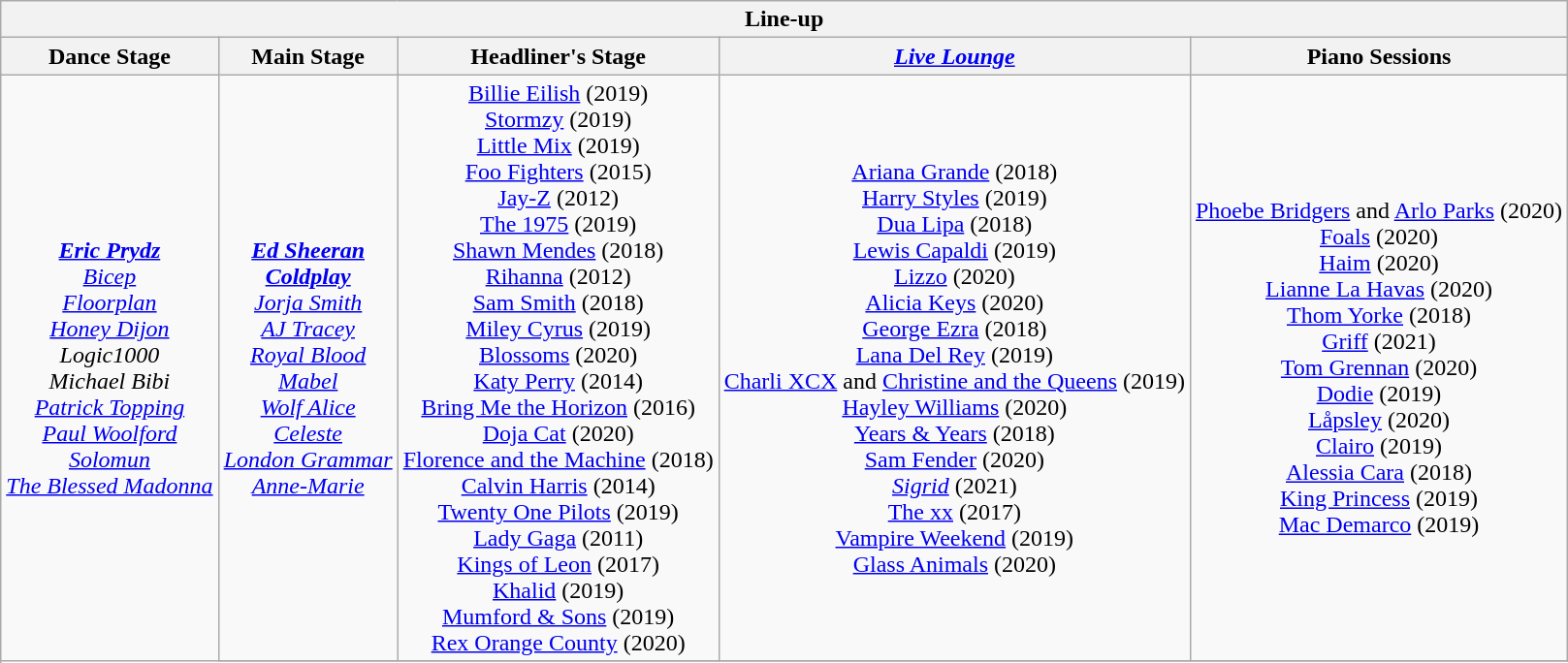<table class="wikitable collapsible">
<tr>
<th colspan="5" style="text-align:center;">Line-up</th>
</tr>
<tr>
<th style="text-align:center;">Dance Stage</th>
<th>Main Stage</th>
<th>Headliner's Stage</th>
<th><em><a href='#'>Live Lounge</a></em></th>
<th>Piano Sessions</th>
</tr>
<tr>
<td rowspan="5" style="text-align:center;"><strong><em><a href='#'>Eric Prydz</a></em></strong> <br> <em><a href='#'>Bicep</a></em> <br>  <em><a href='#'>Floorplan</a></em> <br> <em><a href='#'>Honey Dijon</a></em> <br>  <em>Logic1000</em> <br> <em>Michael Bibi</em> <br> <em><a href='#'>Patrick Topping</a></em> <br> <em><a href='#'>Paul Woolford</a></em> <br> <em><a href='#'>Solomun</a></em>  <br> <em><a href='#'>The Blessed Madonna</a></em></td>
<td style="text-align:center;"><strong><em><a href='#'>Ed Sheeran</a></em></strong> <br> <strong><em><a href='#'>Coldplay</a></em></strong> <br> <em><a href='#'>Jorja Smith</a></em> <br> <em><a href='#'>AJ Tracey</a></em> <br> <em><a href='#'>Royal Blood</a></em> <br> <em><a href='#'>Mabel</a></em> <br> <em><a href='#'>Wolf Alice</a></em> <br> <em><a href='#'>Celeste</a></em> <br> <em><a href='#'>London Grammar</a></em> <br> <em><a href='#'>Anne-Marie</a></em></td>
<td style="text-align:center;"><a href='#'>Billie Eilish</a> (2019) <br> <a href='#'>Stormzy</a> (2019) <br> <a href='#'>Little Mix</a> (2019) <br> <a href='#'>Foo Fighters</a> (2015) <br> <a href='#'>Jay-Z</a> (2012) <br> <a href='#'>The 1975</a> (2019) <br> <a href='#'>Shawn Mendes</a> (2018) <br> <a href='#'>Rihanna</a> (2012) <br> <a href='#'>Sam Smith</a> (2018) <br> <a href='#'>Miley Cyrus</a> (2019) <br> <a href='#'>Blossoms</a> (2020) <br> <a href='#'>Katy Perry</a> (2014) <br> <a href='#'>Bring Me the Horizon</a> (2016) <br> <a href='#'>Doja Cat</a> (2020) <br> <a href='#'>Florence and the Machine</a> (2018) <br> <a href='#'>Calvin Harris</a> (2014) <br> <a href='#'>Twenty One Pilots</a> (2019) <br> <a href='#'>Lady Gaga</a> (2011) <br> <a href='#'>Kings of Leon</a> (2017) <br> <a href='#'>Khalid</a> (2019) <br> <a href='#'>Mumford & Sons</a> (2019) <br> <a href='#'>Rex Orange County</a> (2020)</td>
<td style="text-align:center;"><a href='#'>Ariana Grande</a> (2018) <br> <a href='#'>Harry Styles</a> (2019) <br> <a href='#'>Dua Lipa</a> (2018) <br> <a href='#'>Lewis Capaldi</a> (2019) <br> <a href='#'>Lizzo</a> (2020) <br> <a href='#'>Alicia Keys</a> (2020) <br> <a href='#'>George Ezra</a> (2018) <br> <a href='#'>Lana Del Rey</a> (2019) <br> <a href='#'>Charli XCX</a> and <a href='#'>Christine and the Queens</a> (2019) <br> <a href='#'>Hayley Williams</a> (2020) <br> <a href='#'>Years & Years</a> (2018) <br> <a href='#'>Sam Fender</a> (2020) <br> <em><a href='#'>Sigrid</a></em> (2021) <br> <a href='#'>The xx</a> (2017) <br> <a href='#'>Vampire Weekend</a> (2019) <br> <a href='#'>Glass Animals</a> (2020)</td>
<td style="text-align:center;"><a href='#'>Phoebe Bridgers</a> and <a href='#'>Arlo Parks</a> (2020) <br> <a href='#'>Foals</a> (2020) <br> <a href='#'>Haim</a> (2020) <br> <a href='#'>Lianne La Havas</a> (2020) <br> <a href='#'>Thom Yorke</a> (2018) <br> <a href='#'>Griff</a> (2021) <br> <a href='#'>Tom Grennan</a> (2020) <br> <a href='#'>Dodie</a> (2019) <br> <a href='#'>Låpsley</a> (2020) <br> <a href='#'>Clairo</a> (2019) <br> <a href='#'>Alessia Cara</a> (2018) <br> <a href='#'>King Princess</a> (2019) <br> <a href='#'>Mac Demarco</a> (2019)</td>
</tr>
<tr>
</tr>
</table>
